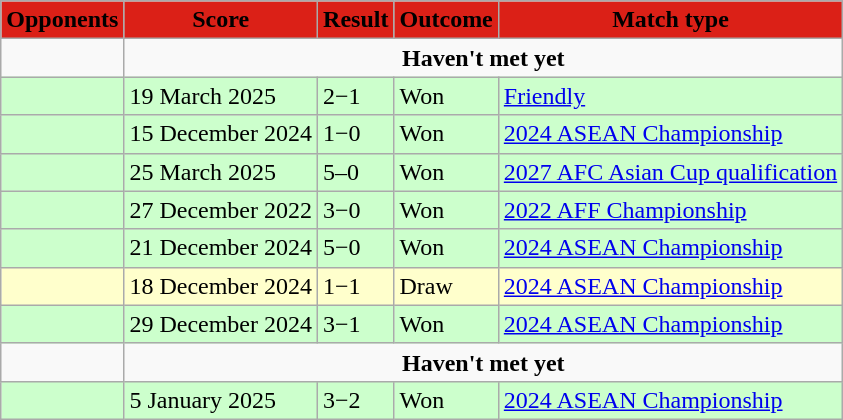<table class="wikitable">
<tr>
<th style="background-color:#DB2017;"><span>Opponents</span></th>
<th style="background-color:#DB2017;"><span>Score</span></th>
<th style="background-color:#DB2017;"><span>Result</span></th>
<th style="background-color:#DB2017;"><span>Outcome</span></th>
<th style="background-color:#DB2017;"><span>Match type</span></th>
</tr>
<tr>
<td></td>
<td colspan="4" style="text-align:center"><strong>Haven't met yet</strong></td>
</tr>
<tr style="background:#CCFFCC">
<td></td>
<td>19 March 2025</td>
<td>2−1</td>
<td>Won</td>
<td><a href='#'>Friendly</a></td>
</tr>
<tr style="background:#CCFFCC">
<td></td>
<td>15 December 2024</td>
<td>1−0</td>
<td>Won</td>
<td><a href='#'>2024 ASEAN Championship</a></td>
</tr>
<tr style="background:#CCFFCC">
<td></td>
<td>25 March 2025</td>
<td>5–0</td>
<td>Won</td>
<td><a href='#'>2027 AFC Asian Cup qualification</a></td>
</tr>
<tr style="background:#CCFFCC">
<td></td>
<td>27 December 2022</td>
<td>3−0</td>
<td>Won</td>
<td><a href='#'>2022 AFF Championship</a></td>
</tr>
<tr style="background:#CCFFCC">
<td></td>
<td>21 December 2024</td>
<td>5−0</td>
<td>Won</td>
<td><a href='#'>2024 ASEAN Championship</a></td>
</tr>
<tr style="background:#FFFFCC">
<td></td>
<td>18 December 2024</td>
<td>1−1</td>
<td>Draw</td>
<td><a href='#'>2024 ASEAN Championship</a></td>
</tr>
<tr style="background:#CCFFCC">
<td></td>
<td>29 December 2024</td>
<td>3−1</td>
<td>Won</td>
<td><a href='#'>2024 ASEAN Championship</a></td>
</tr>
<tr>
<td></td>
<td colspan="4" style="text-align:center"><strong>Haven't met yet</strong></td>
</tr>
<tr style="background:#CCFFCC">
<td></td>
<td>5 January 2025</td>
<td>3−2</td>
<td>Won</td>
<td><a href='#'>2024 ASEAN Championship</a></td>
</tr>
</table>
